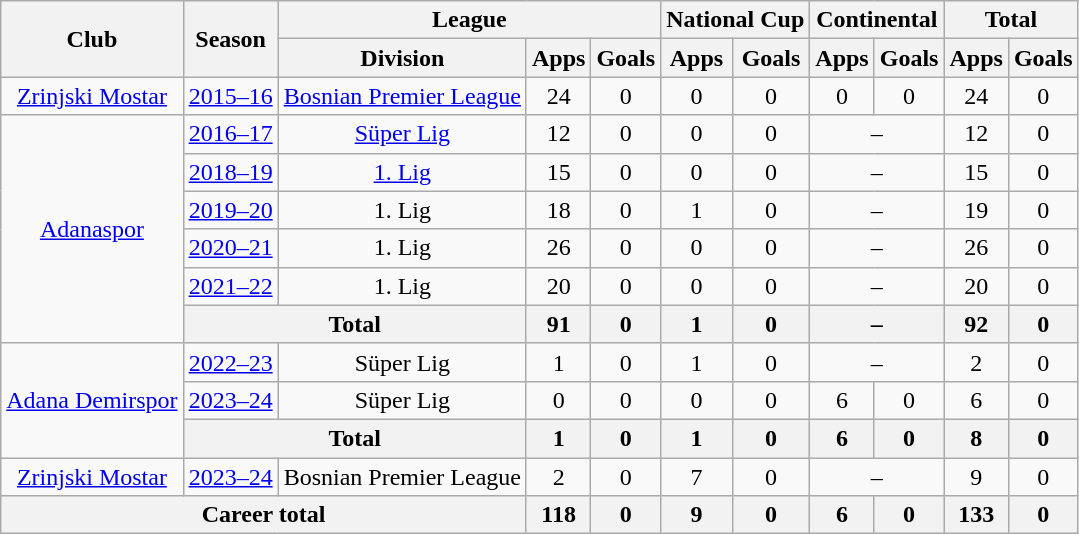<table class="wikitable" style="text-align:center">
<tr>
<th rowspan=2>Club</th>
<th rowspan=2>Season</th>
<th colspan=3>League</th>
<th colspan=2>National Cup</th>
<th colspan=2>Continental</th>
<th colspan=2>Total</th>
</tr>
<tr>
<th>Division</th>
<th>Apps</th>
<th>Goals</th>
<th>Apps</th>
<th>Goals</th>
<th>Apps</th>
<th>Goals</th>
<th>Apps</th>
<th>Goals</th>
</tr>
<tr>
<td><a href='#'>Zrinjski Mostar</a></td>
<td><a href='#'>2015–16</a></td>
<td><a href='#'>Bosnian Premier League</a></td>
<td>24</td>
<td>0</td>
<td>0</td>
<td>0</td>
<td>0</td>
<td>0</td>
<td>24</td>
<td>0</td>
</tr>
<tr>
<td rowspan=6><a href='#'>Adanaspor</a></td>
<td><a href='#'>2016–17</a></td>
<td><a href='#'>Süper Lig</a></td>
<td>12</td>
<td>0</td>
<td>0</td>
<td>0</td>
<td colspan=2>–</td>
<td>12</td>
<td>0</td>
</tr>
<tr>
<td><a href='#'>2018–19</a></td>
<td><a href='#'>1. Lig</a></td>
<td>15</td>
<td>0</td>
<td>0</td>
<td>0</td>
<td colspan=2>–</td>
<td>15</td>
<td>0</td>
</tr>
<tr>
<td><a href='#'>2019–20</a></td>
<td>1. Lig</td>
<td>18</td>
<td>0</td>
<td>1</td>
<td>0</td>
<td colspan=2>–</td>
<td>19</td>
<td>0</td>
</tr>
<tr>
<td><a href='#'>2020–21</a></td>
<td>1. Lig</td>
<td>26</td>
<td>0</td>
<td>0</td>
<td>0</td>
<td colspan=2>–</td>
<td>26</td>
<td>0</td>
</tr>
<tr>
<td><a href='#'>2021–22</a></td>
<td>1. Lig</td>
<td>20</td>
<td>0</td>
<td>0</td>
<td>0</td>
<td colspan=2>–</td>
<td>20</td>
<td>0</td>
</tr>
<tr>
<th colspan=2>Total</th>
<th>91</th>
<th>0</th>
<th>1</th>
<th>0</th>
<th colspan=2>–</th>
<th>92</th>
<th>0</th>
</tr>
<tr>
<td rowspan=3><a href='#'>Adana Demirspor</a></td>
<td><a href='#'>2022–23</a></td>
<td>Süper Lig</td>
<td>1</td>
<td>0</td>
<td>1</td>
<td>0</td>
<td colspan=2>–</td>
<td>2</td>
<td>0</td>
</tr>
<tr>
<td><a href='#'>2023–24</a></td>
<td>Süper Lig</td>
<td>0</td>
<td>0</td>
<td>0</td>
<td>0</td>
<td>6</td>
<td>0</td>
<td>6</td>
<td>0</td>
</tr>
<tr>
<th colspan=2>Total</th>
<th>1</th>
<th>0</th>
<th>1</th>
<th>0</th>
<th>6</th>
<th>0</th>
<th>8</th>
<th>0</th>
</tr>
<tr>
<td><a href='#'>Zrinjski Mostar</a></td>
<td><a href='#'>2023–24</a></td>
<td>Bosnian Premier League</td>
<td>2</td>
<td>0</td>
<td>7</td>
<td>0</td>
<td colspan=2>–</td>
<td>9</td>
<td>0</td>
</tr>
<tr>
<th colspan=3>Career total</th>
<th>118</th>
<th>0</th>
<th>9</th>
<th>0</th>
<th>6</th>
<th>0</th>
<th>133</th>
<th>0</th>
</tr>
</table>
